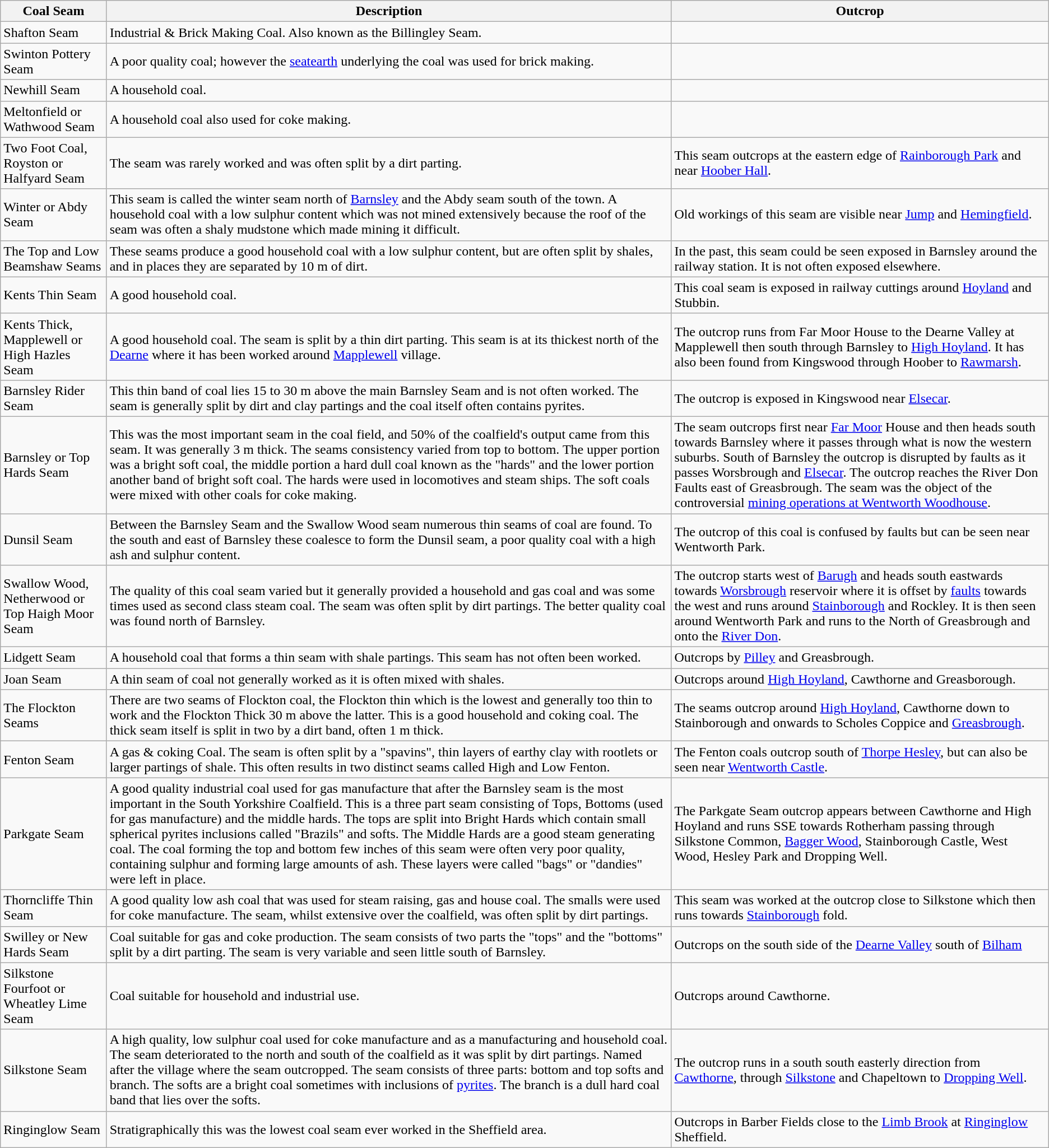<table class="wikitable">
<tr>
<th>Coal Seam</th>
<th>Description</th>
<th>Outcrop</th>
</tr>
<tr>
<td><span>Shafton Seam</span></td>
<td>Industrial & Brick Making Coal.  Also known as the Billingley Seam.</td>
<td></td>
</tr>
<tr>
<td><span>Swinton Pottery Seam</span></td>
<td>A poor quality coal; however the <a href='#'>seatearth</a> underlying the coal was used for brick making.</td>
<td></td>
</tr>
<tr>
<td><span>Newhill Seam</span></td>
<td>A household coal.</td>
<td></td>
</tr>
<tr>
<td><span>Meltonfield or Wathwood Seam</span></td>
<td>A household coal also used for coke making.</td>
<td></td>
</tr>
<tr>
<td><span>Two Foot Coal, Royston or Halfyard Seam</span></td>
<td>The seam was rarely worked and was often split by a dirt parting.</td>
<td>This seam outcrops at the eastern edge of <a href='#'>Rainborough Park</a> and near <a href='#'>Hoober Hall</a>.</td>
</tr>
<tr>
<td><span>Winter or Abdy Seam</span></td>
<td>This seam is called the winter seam north of <a href='#'>Barnsley</a> and the Abdy seam south of the town. A household coal with a low sulphur content which was not mined extensively because the roof of the seam was often a shaly mudstone which made mining it difficult.</td>
<td>Old workings of this seam are visible near <a href='#'>Jump</a> and <a href='#'>Hemingfield</a>.</td>
</tr>
<tr>
<td><span>The Top and Low Beamshaw Seams</span></td>
<td>These seams produce a good household coal with a low sulphur content, but are often split by shales, and in places they are separated by 10 m of dirt.</td>
<td>In the past, this seam could be seen exposed in Barnsley around the railway station.  It is not often exposed elsewhere.</td>
</tr>
<tr>
<td><span>Kents Thin Seam</span></td>
<td>A good household coal.</td>
<td>This coal seam is exposed in railway cuttings around <a href='#'>Hoyland</a> and Stubbin.</td>
</tr>
<tr>
<td><span>Kents Thick, Mapplewell or High Hazles Seam</span></td>
<td>A good household coal. The seam is split by a thin dirt parting. This seam is at its thickest north of the <a href='#'>Dearne</a> where it has been worked around <a href='#'>Mapplewell</a> village.</td>
<td>The outcrop runs from Far Moor House to the Dearne Valley at Mapplewell then south through Barnsley to <a href='#'>High Hoyland</a>.  It has also been found from Kingswood through Hoober to <a href='#'>Rawmarsh</a>.</td>
</tr>
<tr>
<td><span>Barnsley Rider Seam</span></td>
<td>This thin band of coal lies 15 to 30 m above the main Barnsley Seam and is not often worked. The seam is generally split by dirt and clay partings and the coal itself often contains pyrites.</td>
<td>The outcrop is exposed in Kingswood near <a href='#'>Elsecar</a>.</td>
</tr>
<tr>
<td><span>Barnsley or Top Hards Seam</span></td>
<td>This was the most important seam in the coal field, and 50% of the coalfield's output came from this seam.  It was generally 3 m thick.  The seams consistency varied from top to bottom.  The upper portion was a bright soft coal, the middle portion a hard dull coal known as the "hards" and the lower portion another band of bright soft coal.  The hards were used in locomotives and steam ships. The soft coals were mixed with other coals for coke making.</td>
<td>The seam outcrops first near <a href='#'>Far Moor</a> House and then heads south towards Barnsley where it passes through what is now the western suburbs.  South of Barnsley the outcrop is disrupted by faults as it passes Worsbrough and <a href='#'>Elsecar</a>.  The outcrop reaches the River Don Faults east of Greasbrough. The seam was the object of the controversial <a href='#'>mining operations at Wentworth Woodhouse</a>.</td>
</tr>
<tr>
<td><span>Dunsil Seam</span></td>
<td>Between the Barnsley Seam and the Swallow Wood seam numerous thin seams of coal are found. To the south and east of Barnsley these coalesce to form the Dunsil seam, a poor quality coal with a high ash and sulphur content.</td>
<td>The outcrop of this coal is confused by faults but can be seen near Wentworth Park.</td>
</tr>
<tr>
<td><span>Swallow Wood, Netherwood or Top Haigh Moor Seam</span></td>
<td>The quality of this coal seam varied but it generally provided a household and gas coal and was some times used as second class steam coal.  The seam was often split by dirt partings. The better quality coal was found north of Barnsley.</td>
<td>The outcrop starts west of <a href='#'>Barugh</a> and heads south eastwards towards <a href='#'>Worsbrough</a> reservoir where it is offset by <a href='#'>faults</a> towards the west and runs around <a href='#'>Stainborough</a> and Rockley.  It is then seen around Wentworth Park and runs to the North of Greasbrough and onto the <a href='#'>River Don</a>.</td>
</tr>
<tr>
<td><span>Lidgett Seam</span></td>
<td>A household coal that forms a thin seam with shale partings.  This seam has not often been worked.</td>
<td>Outcrops by <a href='#'>Pilley</a> and Greasbrough.</td>
</tr>
<tr>
<td><span>Joan Seam</span></td>
<td>A thin seam of coal not generally worked as it is often mixed with shales.</td>
<td>Outcrops around <a href='#'>High Hoyland</a>, Cawthorne and Greasborough.</td>
</tr>
<tr>
<td><span>The Flockton Seams</span></td>
<td>There are two seams of Flockton coal, the Flockton thin which is the lowest and generally too thin to work and the Flockton Thick 30 m above the latter. This is a good household and coking coal.  The thick seam itself is split in two by a dirt band, often 1 m thick.</td>
<td>The seams outcrop around <a href='#'>High Hoyland</a>, Cawthorne down to Stainborough and onwards to Scholes Coppice and <a href='#'>Greasbrough</a>.</td>
</tr>
<tr>
<td><span>Fenton Seam</span></td>
<td>A gas & coking Coal. The seam is often split by a "spavins", thin layers of earthy clay with rootlets or larger partings of shale.  This often results in two distinct seams called High and Low Fenton.</td>
<td>The Fenton coals outcrop south of <a href='#'>Thorpe Hesley</a>, but can also be seen near <a href='#'>Wentworth Castle</a>.</td>
</tr>
<tr>
<td><span>Parkgate Seam</span></td>
<td>A good quality industrial coal used for gas manufacture that after the Barnsley seam is the most important in the South Yorkshire Coalfield.  This is a three part seam consisting of Tops, Bottoms (used for gas manufacture) and the middle hards.  The tops are split into Bright Hards which contain small spherical pyrites inclusions called "Brazils" and softs.  The Middle Hards are a good steam generating coal. The coal forming the top and bottom few inches of this seam were often very poor quality, containing sulphur and forming large amounts of ash.  These layers were called "bags" or "dandies" were left in place.</td>
<td>The Parkgate Seam outcrop appears between Cawthorne and High Hoyland and runs SSE towards Rotherham passing through Silkstone Common, <a href='#'>Bagger Wood</a>, Stainborough Castle, West Wood, Hesley Park and Dropping Well.</td>
</tr>
<tr>
<td><span>Thorncliffe Thin Seam</span></td>
<td>A good quality low ash coal that was used for steam raising, gas and house coal. The smalls were used for coke manufacture.  The seam, whilst extensive over the coalfield, was often split by dirt partings.</td>
<td>This seam was worked at the outcrop close to Silkstone which then runs towards <a href='#'>Stainborough</a> fold.</td>
</tr>
<tr>
<td><span>Swilley or New Hards Seam</span></td>
<td>Coal suitable for gas and coke production.  The seam consists of two parts the "tops" and the "bottoms" split by a dirt parting.  The seam is very variable and seen little south of Barnsley.</td>
<td>Outcrops on the south side of the <a href='#'>Dearne Valley</a> south of <a href='#'>Bilham</a></td>
</tr>
<tr>
<td><span>Silkstone Fourfoot or Wheatley Lime Seam</span></td>
<td>Coal suitable for household and industrial use.</td>
<td>Outcrops around Cawthorne.</td>
</tr>
<tr>
<td><span>Silkstone Seam</span></td>
<td>A high quality, low sulphur coal used for coke manufacture and as a manufacturing and household coal. The seam deteriorated to the north and south of the coalfield as it was split by dirt partings. Named after the village where the seam outcropped.  The seam consists of three parts: bottom and top softs and branch.  The softs are a bright coal sometimes with inclusions of <a href='#'>pyrites</a>.  The branch is a dull hard coal band that lies over the softs.</td>
<td>The outcrop runs in a south south easterly direction from <a href='#'>Cawthorne</a>, through <a href='#'>Silkstone</a> and Chapeltown to <a href='#'>Dropping Well</a>.</td>
</tr>
<tr>
<td><span>Ringinglow Seam</span></td>
<td>Stratigraphically this was the lowest coal seam ever worked in the Sheffield area.</td>
<td>Outcrops in Barber Fields close to the <a href='#'>Limb Brook</a> at <a href='#'>Ringinglow</a> Sheffield.</td>
</tr>
</table>
